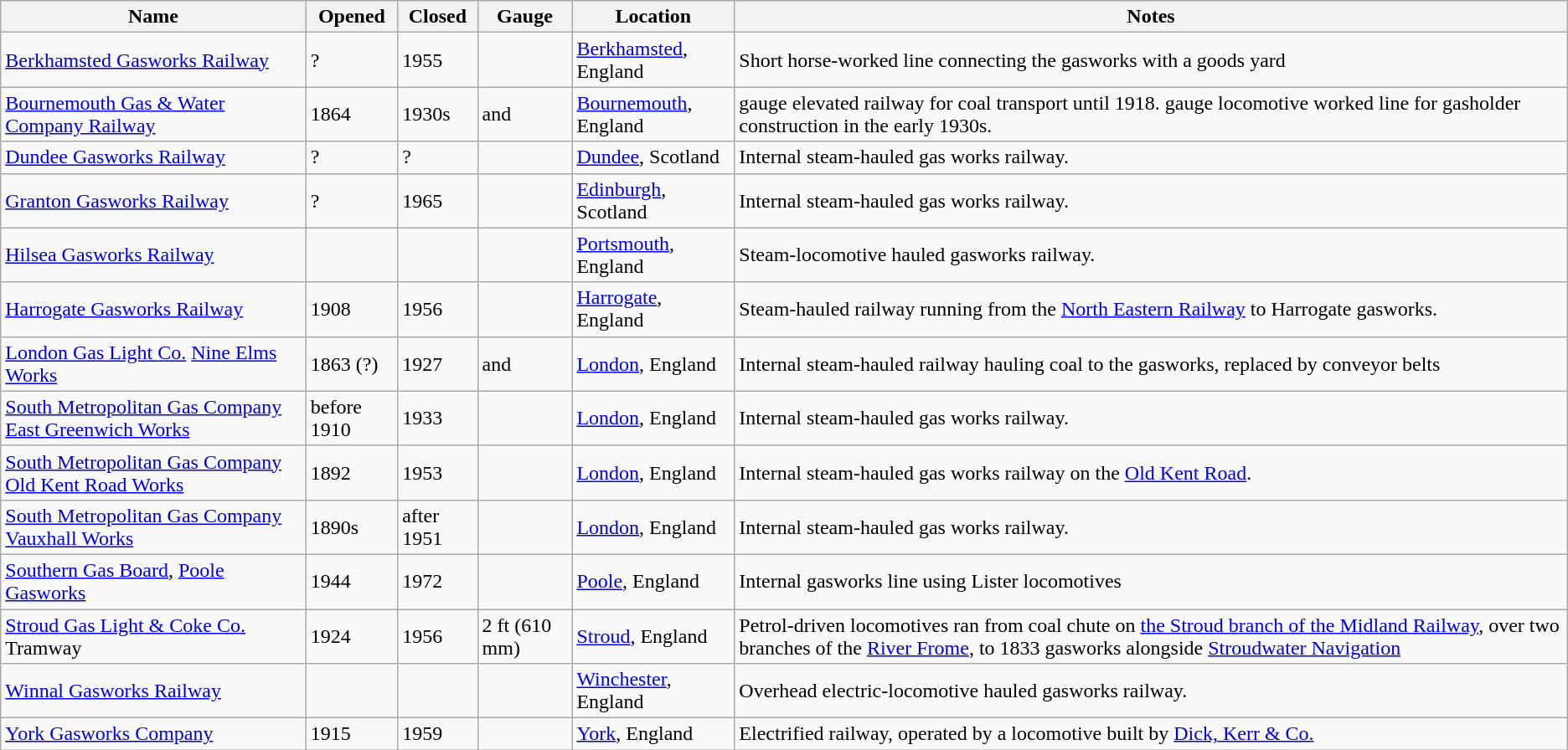<table class="wikitable">
<tr>
<th>Name</th>
<th>Opened</th>
<th>Closed</th>
<th>Gauge</th>
<th>Location</th>
<th>Notes</th>
</tr>
<tr>
<td><a href='#'>Berkhamsted Gasworks Railway</a></td>
<td>?</td>
<td>1955</td>
<td></td>
<td><a href='#'>Berkhamsted</a>, England</td>
<td>Short horse-worked line connecting the gasworks with a goods yard</td>
</tr>
<tr>
<td><a href='#'>Bournemouth Gas & Water Company Railway</a></td>
<td>1864</td>
<td>1930s</td>
<td> and </td>
<td><a href='#'>Bournemouth</a>, England</td>
<td> gauge elevated railway for coal transport until 1918.  gauge locomotive worked line for gasholder construction in the early 1930s.</td>
</tr>
<tr>
<td><a href='#'>Dundee Gasworks Railway</a></td>
<td>?</td>
<td>?</td>
<td></td>
<td><a href='#'>Dundee</a>, Scotland</td>
<td>Internal steam-hauled gas works railway.</td>
</tr>
<tr>
<td><a href='#'>Granton Gasworks Railway</a></td>
<td>?</td>
<td>1965</td>
<td></td>
<td><a href='#'>Edinburgh</a>, Scotland</td>
<td>Internal steam-hauled gas works railway.</td>
</tr>
<tr>
<td><a href='#'>Hilsea Gasworks Railway</a></td>
<td></td>
<td></td>
<td></td>
<td><a href='#'>Portsmouth</a>, England</td>
<td>Steam-locomotive hauled gasworks railway.</td>
</tr>
<tr>
<td><a href='#'>Harrogate Gasworks Railway</a></td>
<td>1908</td>
<td>1956</td>
<td></td>
<td><a href='#'>Harrogate</a>, England</td>
<td>Steam-hauled railway running from the <a href='#'>North Eastern Railway</a> to Harrogate gasworks.</td>
</tr>
<tr>
<td><a href='#'>London Gas Light Co.</a> <a href='#'>Nine Elms Works</a></td>
<td>1863 (?)</td>
<td>1927</td>
<td> and </td>
<td><a href='#'>London</a>, England</td>
<td>Internal steam-hauled railway hauling coal to the gasworks, replaced by conveyor belts</td>
</tr>
<tr>
<td><a href='#'>South Metropolitan Gas Company</a> <a href='#'>East Greenwich Works</a></td>
<td>before 1910</td>
<td>1933</td>
<td></td>
<td><a href='#'>London</a>, England</td>
<td>Internal steam-hauled gas works railway.</td>
</tr>
<tr>
<td><a href='#'>South Metropolitan Gas Company</a> <a href='#'>Old Kent Road Works</a></td>
<td>1892</td>
<td>1953</td>
<td></td>
<td><a href='#'>London</a>, England</td>
<td>Internal steam-hauled gas works railway on the <a href='#'>Old Kent Road</a>.</td>
</tr>
<tr>
<td><a href='#'>South Metropolitan Gas Company</a> <a href='#'>Vauxhall Works</a></td>
<td>1890s</td>
<td>after 1951</td>
<td></td>
<td><a href='#'>London</a>, England</td>
<td>Internal steam-hauled gas works railway.</td>
</tr>
<tr>
<td><a href='#'>Southern Gas Board</a>, <a href='#'>Poole Gasworks</a></td>
<td>1944</td>
<td>1972</td>
<td></td>
<td><a href='#'>Poole</a>, England</td>
<td>Internal gasworks line using Lister locomotives</td>
</tr>
<tr>
<td><a href='#'>Stroud Gas Light & Coke Co.</a> Tramway</td>
<td>1924</td>
<td>1956</td>
<td>2 ft (610 mm)</td>
<td><a href='#'>Stroud</a>, England</td>
<td>Petrol-driven locomotives ran from coal chute on <a href='#'>the Stroud branch of the Midland Railway</a>, over two branches of the <a href='#'>River Frome</a>, to 1833 gasworks alongside <a href='#'>Stroudwater Navigation</a></td>
</tr>
<tr>
<td><a href='#'>Winnal Gasworks Railway</a></td>
<td></td>
<td></td>
<td></td>
<td><a href='#'>Winchester</a>, England</td>
<td>Overhead electric-locomotive hauled gasworks railway.</td>
</tr>
<tr>
<td><a href='#'>York Gasworks Company</a></td>
<td>1915</td>
<td>1959</td>
<td></td>
<td><a href='#'>York</a>, England</td>
<td>Electrified railway, operated by a locomotive built by <a href='#'>Dick, Kerr & Co.</a></td>
</tr>
</table>
